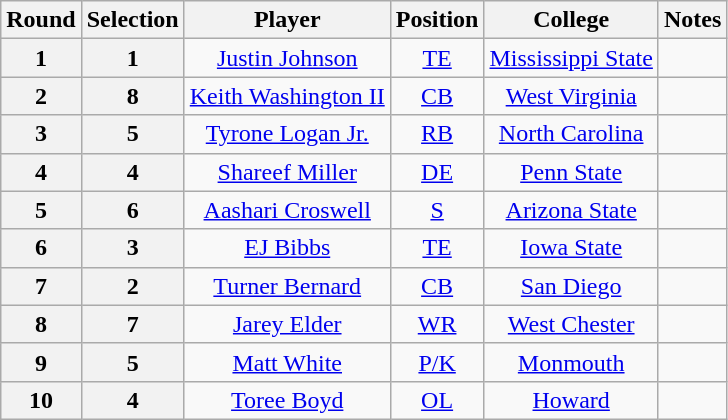<table class="wikitable" style="text-align:center">
<tr>
<th>Round</th>
<th>Selection</th>
<th>Player</th>
<th>Position</th>
<th>College</th>
<th>Notes</th>
</tr>
<tr>
<th>1</th>
<th>1</th>
<td><a href='#'>Justin Johnson</a></td>
<td><a href='#'>TE</a></td>
<td><a href='#'>Mississippi State</a></td>
<td></td>
</tr>
<tr>
<th>2</th>
<th>8</th>
<td><a href='#'>Keith Washington II</a></td>
<td><a href='#'>CB</a></td>
<td><a href='#'>West Virginia</a></td>
<td></td>
</tr>
<tr>
<th>3</th>
<th>5</th>
<td><a href='#'>Tyrone Logan Jr.</a></td>
<td><a href='#'>RB</a></td>
<td><a href='#'>North Carolina</a></td>
<td></td>
</tr>
<tr>
<th>4</th>
<th>4</th>
<td><a href='#'>Shareef Miller</a></td>
<td><a href='#'>DE</a></td>
<td><a href='#'>Penn State</a></td>
<td></td>
</tr>
<tr>
<th>5</th>
<th>6</th>
<td><a href='#'>Aashari Croswell</a></td>
<td><a href='#'>S</a></td>
<td><a href='#'>Arizona State</a></td>
<td></td>
</tr>
<tr>
<th>6</th>
<th>3</th>
<td><a href='#'>EJ Bibbs</a></td>
<td><a href='#'>TE</a></td>
<td><a href='#'>Iowa State</a></td>
<td></td>
</tr>
<tr>
<th>7</th>
<th>2</th>
<td><a href='#'>Turner Bernard</a></td>
<td><a href='#'>CB</a></td>
<td><a href='#'>San Diego</a></td>
<td></td>
</tr>
<tr>
<th>8</th>
<th>7</th>
<td><a href='#'>Jarey Elder</a></td>
<td><a href='#'>WR</a></td>
<td><a href='#'>West Chester</a></td>
<td></td>
</tr>
<tr>
<th>9</th>
<th>5</th>
<td><a href='#'>Matt White</a></td>
<td><a href='#'>P/K</a></td>
<td><a href='#'>Monmouth</a></td>
<td></td>
</tr>
<tr>
<th>10</th>
<th>4</th>
<td><a href='#'>Toree Boyd</a></td>
<td><a href='#'>OL</a></td>
<td><a href='#'>Howard</a></td>
<td></td>
</tr>
</table>
